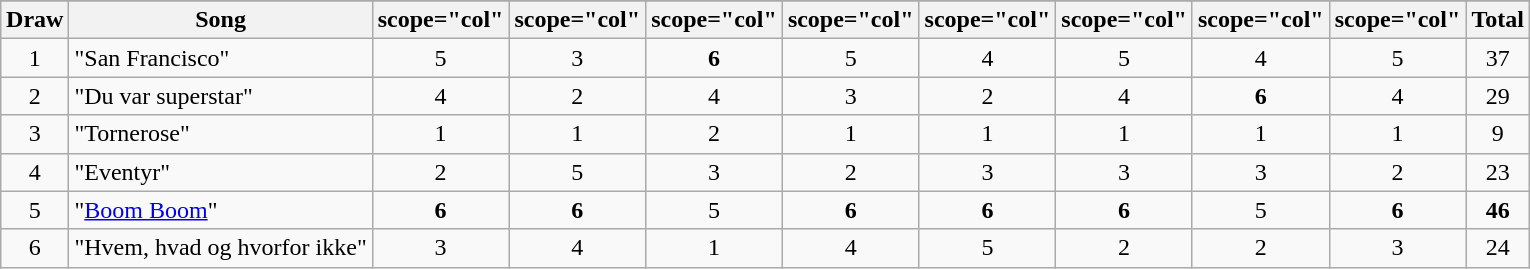<table class="wikitable plainrowheaders" style="margin: 1em auto 1em auto; text-align:center;">
<tr>
</tr>
<tr>
<th scope="col">Draw</th>
<th scope="col">Song</th>
<th>scope="col" </th>
<th>scope="col" </th>
<th>scope="col" </th>
<th>scope="col" </th>
<th>scope="col" </th>
<th>scope="col" </th>
<th>scope="col" </th>
<th>scope="col" </th>
<th scope="col">Total</th>
</tr>
<tr>
<td>1</td>
<td align="left">"San Francisco"</td>
<td>5</td>
<td>3</td>
<td><strong>6</strong></td>
<td>5</td>
<td>4</td>
<td>5</td>
<td>4</td>
<td>5</td>
<td>37</td>
</tr>
<tr>
<td>2</td>
<td align="left">"Du var superstar"</td>
<td>4</td>
<td>2</td>
<td>4</td>
<td>3</td>
<td>2</td>
<td>4</td>
<td><strong>6</strong></td>
<td>4</td>
<td>29</td>
</tr>
<tr>
<td>3</td>
<td align="left">"Tornerose"</td>
<td>1</td>
<td>1</td>
<td>2</td>
<td>1</td>
<td>1</td>
<td>1</td>
<td>1</td>
<td>1</td>
<td>9</td>
</tr>
<tr>
<td>4</td>
<td align="left">"Eventyr"</td>
<td>2</td>
<td>5</td>
<td>3</td>
<td>2</td>
<td>3</td>
<td>3</td>
<td>3</td>
<td>2</td>
<td>23</td>
</tr>
<tr>
<td>5</td>
<td align="left">"<a href='#'>Boom Boom</a>"</td>
<td><strong>6</strong></td>
<td><strong>6</strong></td>
<td>5</td>
<td><strong>6</strong></td>
<td><strong>6</strong></td>
<td><strong>6</strong></td>
<td>5</td>
<td><strong>6</strong></td>
<td><strong>46</strong></td>
</tr>
<tr>
<td>6</td>
<td align="left">"Hvem, hvad og hvorfor ikke"</td>
<td>3</td>
<td>4</td>
<td>1</td>
<td>4</td>
<td>5</td>
<td>2</td>
<td>2</td>
<td>3</td>
<td>24</td>
</tr>
</table>
